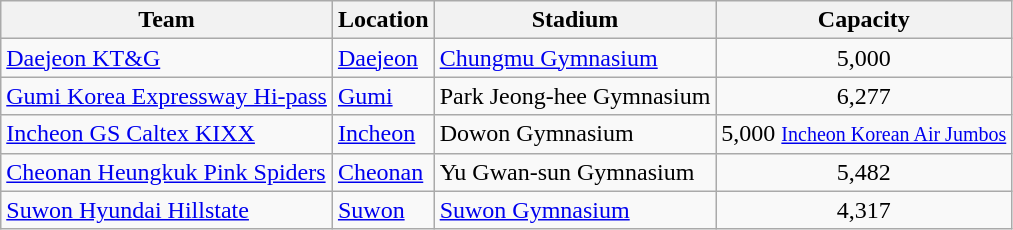<table class="wikitable sortable" style="text-align: left;">
<tr>
<th>Team</th>
<th>Location</th>
<th>Stadium</th>
<th>Capacity</th>
</tr>
<tr>
<td><a href='#'>Daejeon KT&G</a></td>
<td><a href='#'>Daejeon</a></td>
<td><a href='#'>Chungmu Gymnasium</a></td>
<td align="center">5,000 <small> </small></td>
</tr>
<tr>
<td><a href='#'>Gumi Korea Expressway Hi-pass</a></td>
<td><a href='#'>Gumi</a></td>
<td>Park Jeong-hee Gymnasium</td>
<td align="center">6,277</td>
</tr>
<tr>
<td><a href='#'>Incheon GS Caltex KIXX</a></td>
<td><a href='#'>Incheon</a></td>
<td>Dowon Gymnasium</td>
<td align="center">5,000 <small> <a href='#'>Incheon Korean Air Jumbos</a> </small></td>
</tr>
<tr>
<td><a href='#'>Cheonan Heungkuk Pink Spiders</a></td>
<td><a href='#'>Cheonan</a></td>
<td>Yu Gwan-sun Gymnasium</td>
<td align="center">5,482 <small> </small></td>
</tr>
<tr>
<td><a href='#'>Suwon Hyundai Hillstate</a></td>
<td><a href='#'>Suwon</a></td>
<td><a href='#'>Suwon Gymnasium</a></td>
<td align="center">4,317 <small> </small></td>
</tr>
</table>
